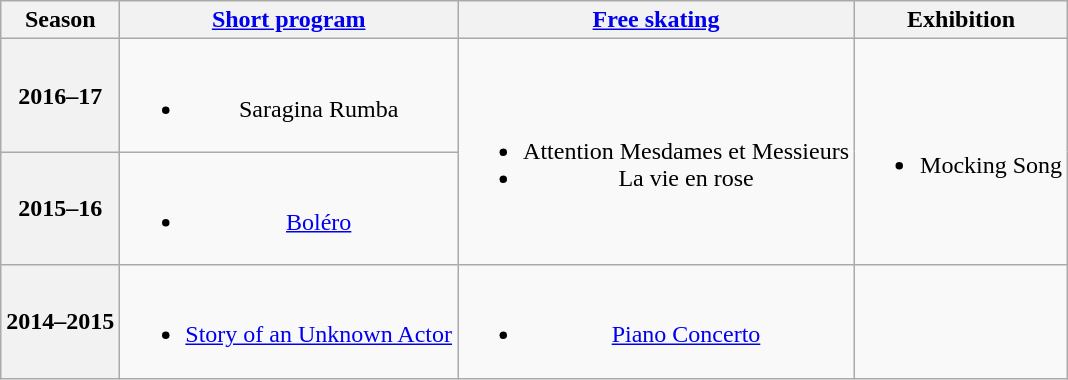<table class=wikitable style=text-align:center>
<tr>
<th>Season</th>
<th><a href='#'>Short program</a></th>
<th><a href='#'>Free skating</a></th>
<th>Exhibition</th>
</tr>
<tr>
<th>2016–17 <br> </th>
<td><br><ul><li>Saragina Rumba <br></li></ul></td>
<td rowspan=2><br><ul><li>Attention Mesdames et Messieurs <br></li><li>La vie en rose <br></li></ul></td>
<td rowspan=2><br><ul><li>Mocking Song <br></li></ul></td>
</tr>
<tr>
<th>2015–16 <br> </th>
<td><br><ul><li><a href='#'>Boléro</a> <br></li></ul></td>
</tr>
<tr>
<th>2014–2015</th>
<td><br><ul><li><a href='#'>Story of an Unknown Actor</a> <br></li></ul></td>
<td><br><ul><li><a href='#'>Piano Concerto</a> <br></li></ul></td>
<td></td>
</tr>
</table>
